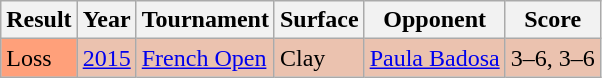<table class="wikitable">
<tr>
<th>Result</th>
<th>Year</th>
<th>Tournament</th>
<th>Surface</th>
<th>Opponent</th>
<th>Score</th>
</tr>
<tr style="background:#ebc2af;">
<td bgcolor=ffa07a>Loss</td>
<td><a href='#'>2015</a></td>
<td><a href='#'>French Open</a></td>
<td>Clay</td>
<td> <a href='#'>Paula Badosa</a></td>
<td>3–6, 3–6</td>
</tr>
</table>
